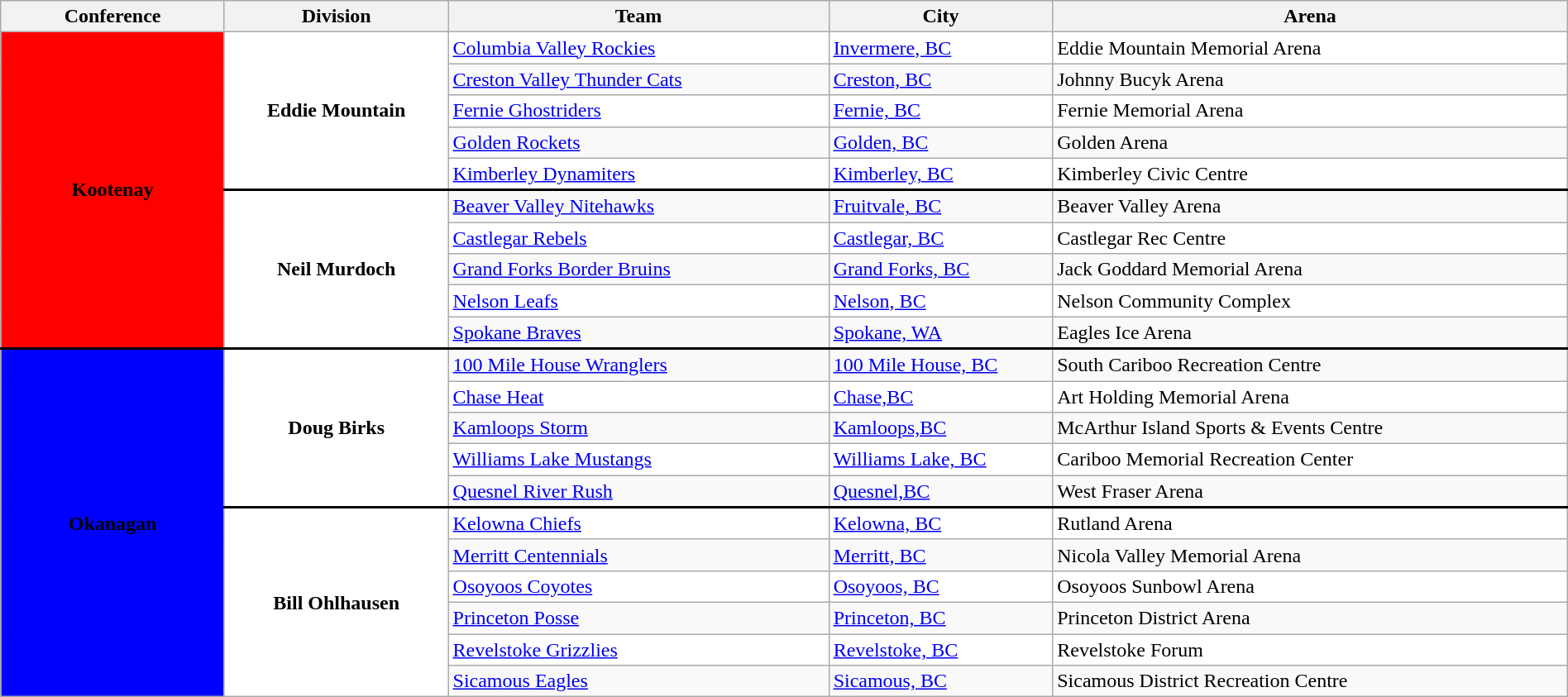<table class="wikitable" style="width:100%; text-align:left">
<tr>
<th style="width:10%">Conference</th>
<th style="width:10%">Division</th>
<th style="width:17%">Team</th>
<th style="width:10%">City</th>
<th style="width:23%">Arena</th>
</tr>
<tr style="background:white">
<th style="background:red" rowspan="10">Kootenay</th>
<th rowspan="5" style="background:white" ;>Eddie Mountain</th>
<td><a href='#'>Columbia Valley Rockies</a></td>
<td><a href='#'>Invermere, BC</a></td>
<td>Eddie Mountain Memorial Arena</td>
</tr>
<tr>
<td><a href='#'>Creston Valley Thunder Cats</a></td>
<td><a href='#'>Creston, BC</a></td>
<td>Johnny Bucyk Arena</td>
</tr>
<tr style="background:white">
<td><a href='#'>Fernie Ghostriders</a></td>
<td><a href='#'>Fernie, BC</a></td>
<td>Fernie Memorial Arena</td>
</tr>
<tr>
<td><a href='#'>Golden Rockets</a></td>
<td><a href='#'>Golden, BC</a></td>
<td>Golden Arena</td>
</tr>
<tr style="background:white">
<td><a href='#'>Kimberley Dynamiters</a></td>
<td><a href='#'>Kimberley, BC</a></td>
<td>Kimberley Civic Centre</td>
</tr>
<tr style="border-top: 2px solid black;">
<th rowspan="5" style="background:white">Neil Murdoch</th>
<td><a href='#'>Beaver Valley Nitehawks</a></td>
<td><a href='#'>Fruitvale, BC</a></td>
<td>Beaver Valley Arena</td>
</tr>
<tr style="background:white">
<td><a href='#'>Castlegar Rebels</a></td>
<td><a href='#'>Castlegar, BC</a></td>
<td>Castlegar Rec Centre</td>
</tr>
<tr>
<td><a href='#'>Grand Forks Border Bruins</a></td>
<td><a href='#'>Grand Forks, BC</a></td>
<td>Jack Goddard Memorial Arena</td>
</tr>
<tr style="background:white">
<td><a href='#'>Nelson Leafs</a></td>
<td><a href='#'>Nelson, BC</a></td>
<td>Nelson Community Complex</td>
</tr>
<tr>
<td><a href='#'>Spokane Braves</a></td>
<td><a href='#'>Spokane, WA</a></td>
<td>Eagles Ice Arena</td>
</tr>
<tr style="border-top: 2px solid black;">
<th rowspan="11" style="background:blue">Okanagan</th>
<th rowspan="5" style="border-top: 2px solid black; background:white" ;>Doug Birks</th>
<td><a href='#'>100 Mile House Wranglers</a></td>
<td><a href='#'>100 Mile House, BC</a></td>
<td>South Cariboo Recreation Centre</td>
</tr>
<tr style="background:white">
<td><a href='#'>Chase Heat</a></td>
<td><a href='#'>Chase,BC</a></td>
<td>Art Holding Memorial Arena</td>
</tr>
<tr>
<td><a href='#'>Kamloops Storm</a></td>
<td><a href='#'>Kamloops,BC</a></td>
<td>McArthur Island Sports & Events Centre</td>
</tr>
<tr style="background:white">
<td><a href='#'>Williams Lake Mustangs</a></td>
<td><a href='#'>Williams Lake, BC</a></td>
<td>Cariboo Memorial Recreation Center</td>
</tr>
<tr>
<td><a href='#'>Quesnel River Rush</a></td>
<td><a href='#'>Quesnel,BC</a></td>
<td>West Fraser Arena</td>
</tr>
<tr style="background:white; border-top: 2px solid black;">
<th rowspan="6"; style="background:white">Bill Ohlhausen</th>
<td><a href='#'>Kelowna Chiefs</a></td>
<td><a href='#'>Kelowna, BC</a></td>
<td>Rutland Arena</td>
</tr>
<tr>
<td><a href='#'>Merritt Centennials</a></td>
<td><a href='#'>Merritt, BC</a></td>
<td>Nicola Valley Memorial Arena</td>
</tr>
<tr style="background:white">
<td><a href='#'>Osoyoos Coyotes</a></td>
<td><a href='#'>Osoyoos, BC</a></td>
<td>Osoyoos Sunbowl Arena</td>
</tr>
<tr>
<td><a href='#'>Princeton Posse</a></td>
<td><a href='#'>Princeton, BC</a></td>
<td>Princeton District Arena</td>
</tr>
<tr style="background:white">
<td><a href='#'>Revelstoke Grizzlies</a></td>
<td><a href='#'>Revelstoke, BC</a></td>
<td>Revelstoke Forum</td>
</tr>
<tr>
<td><a href='#'>Sicamous Eagles</a></td>
<td><a href='#'>Sicamous, BC</a></td>
<td>Sicamous District Recreation Centre</td>
</tr>
</table>
